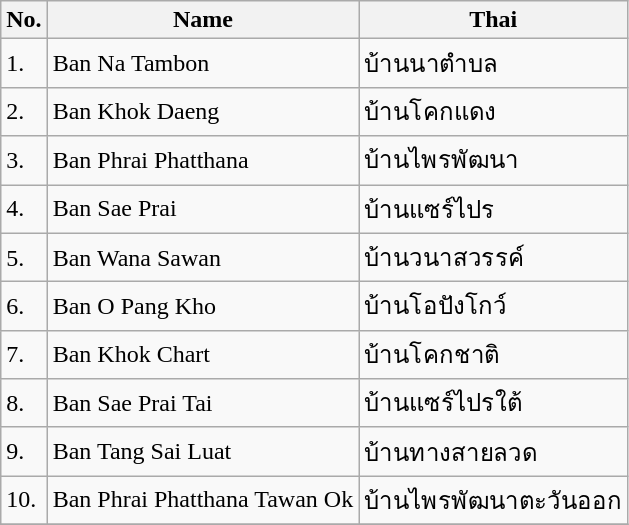<table class="wikitable sortable">
<tr>
<th>No.</th>
<th>Name</th>
<th>Thai</th>
</tr>
<tr>
<td>1.</td>
<td>Ban Na Tambon</td>
<td>บ้านนาตำบล</td>
</tr>
<tr>
<td>2.</td>
<td>Ban Khok Daeng</td>
<td>บ้านโคกแดง</td>
</tr>
<tr>
<td>3.</td>
<td>Ban Phrai Phatthana</td>
<td>บ้านไพรพัฒนา</td>
</tr>
<tr>
<td>4.</td>
<td>Ban Sae Prai</td>
<td>บ้านแซร์ไปร</td>
</tr>
<tr>
<td>5.</td>
<td>Ban Wana Sawan</td>
<td>บ้านวนาสวรรค์</td>
</tr>
<tr>
<td>6.</td>
<td>Ban O Pang Kho</td>
<td>บ้านโอปังโกว์</td>
</tr>
<tr>
<td>7.</td>
<td>Ban Khok Chart</td>
<td>บ้านโคกชาติ</td>
</tr>
<tr>
<td>8.</td>
<td>Ban Sae Prai Tai</td>
<td>บ้านแซร์ไปรใต้</td>
</tr>
<tr>
<td>9.</td>
<td>Ban Tang Sai Luat</td>
<td>บ้านทางสายลวด</td>
</tr>
<tr>
<td>10.</td>
<td>Ban Phrai Phatthana Tawan Ok</td>
<td>บ้านไพรพัฒนาตะวันออก</td>
</tr>
<tr>
</tr>
</table>
